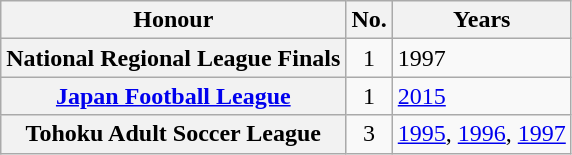<table class="wikitable plainrowheaders">
<tr>
<th scope=col>Honour</th>
<th scope=col>No.</th>
<th scope=col>Years</th>
</tr>
<tr>
<th scope=row>National Regional League Finals</th>
<td align="center">1</td>
<td>1997</td>
</tr>
<tr>
<th scope=row><a href='#'>Japan Football League</a></th>
<td align="center">1</td>
<td><a href='#'>2015</a></td>
</tr>
<tr>
<th scope=row>Tohoku Adult Soccer League</th>
<td align="center">3</td>
<td><a href='#'>1995</a>, <a href='#'>1996</a>, <a href='#'>1997</a></td>
</tr>
</table>
